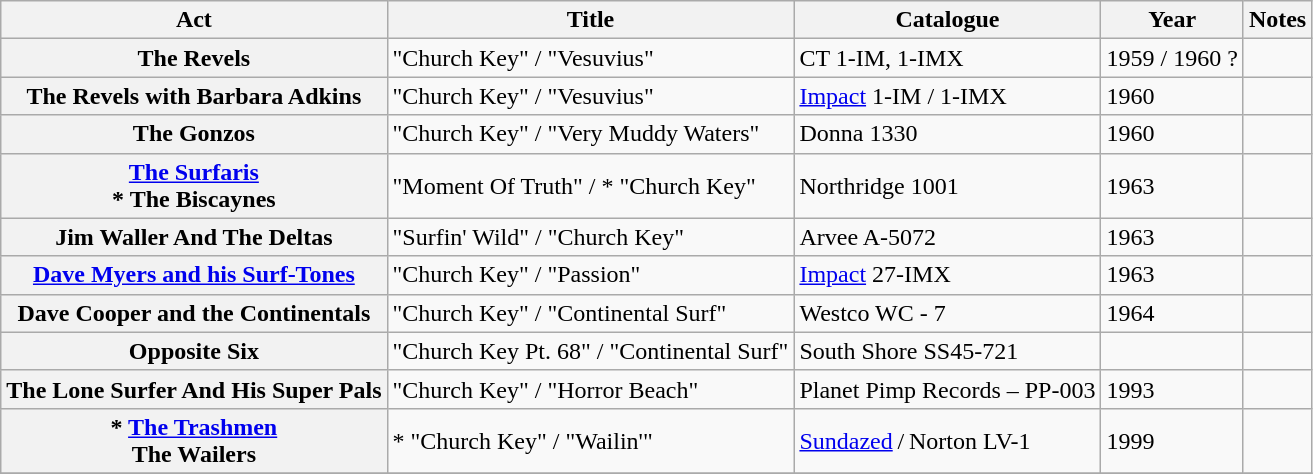<table class="wikitable plainrowheaders sortable">
<tr>
<th scope="col">Act</th>
<th scope="col">Title</th>
<th scope="col">Catalogue</th>
<th scope="col">Year</th>
<th scope="col" class="unsortable">Notes</th>
</tr>
<tr>
<th scope="row">The Revels</th>
<td>"Church Key" / "Vesuvius"</td>
<td>CT 1-IM, 1-IMX</td>
<td>1959 / 1960 ?</td>
<td></td>
</tr>
<tr>
<th scope="row">The Revels with Barbara Adkins</th>
<td>"Church Key" / "Vesuvius"</td>
<td><a href='#'>Impact</a> 1-IM / 1-IMX</td>
<td>1960</td>
<td></td>
</tr>
<tr>
<th scope="row">The Gonzos</th>
<td>"Church Key" / "Very Muddy Waters"</td>
<td>Donna 1330</td>
<td>1960</td>
<td></td>
</tr>
<tr>
<th scope="row"><a href='#'>The Surfaris</a><br>* The Biscaynes</th>
<td>"Moment Of Truth" /  * "Church Key"</td>
<td>Northridge 1001</td>
<td>1963</td>
<td></td>
</tr>
<tr>
<th scope="row">Jim Waller And The Deltas</th>
<td>"Surfin' Wild" / "Church Key"</td>
<td>Arvee A-5072</td>
<td>1963</td>
<td></td>
</tr>
<tr>
<th scope="row"><a href='#'>Dave Myers and his Surf-Tones</a></th>
<td>"Church Key" / "Passion"</td>
<td><a href='#'>Impact</a> 27-IMX</td>
<td>1963</td>
<td></td>
</tr>
<tr>
<th scope="row">Dave Cooper and the Continentals</th>
<td>"Church Key" / "Continental Surf"</td>
<td>Westco WC - 7</td>
<td>1964</td>
<td></td>
</tr>
<tr>
<th scope="row">Opposite Six</th>
<td>"Church Key Pt. 68" / "Continental Surf"</td>
<td>South Shore SS45-721</td>
<td></td>
<td></td>
</tr>
<tr>
<th scope="row">The Lone Surfer And His Super Pals</th>
<td>"Church Key" / "Horror Beach"</td>
<td>Planet Pimp Records – PP-003</td>
<td>1993</td>
<td></td>
</tr>
<tr>
<th scope="row">* <a href='#'>The Trashmen</a><br>The Wailers</th>
<td>* "Church Key" / "Wailin'"</td>
<td><a href='#'>Sundazed</a> / Norton  LV-1</td>
<td>1999</td>
<td></td>
</tr>
<tr>
</tr>
</table>
